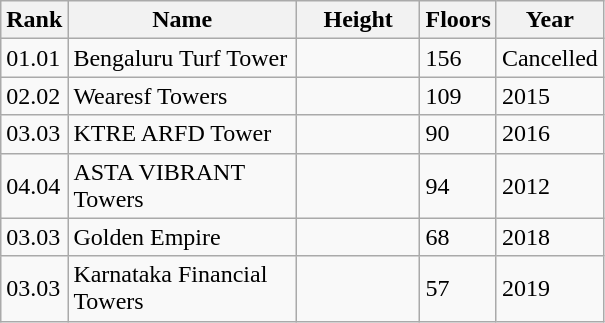<table class="wikitable sortable">
<tr>
<th>Rank</th>
<th width="145">Name</th>
<th width="75">Height</th>
<th>Floors</th>
<th>Year</th>
</tr>
<tr>
<td><span>01.0</span>1</td>
<td>Bengaluru Turf Tower</td>
<td></td>
<td>156</td>
<td>Cancelled</td>
</tr>
<tr>
<td><span>02.0</span>2</td>
<td>Wearesf Towers</td>
<td></td>
<td>109</td>
<td>2015</td>
</tr>
<tr>
<td><span>03.0</span>3</td>
<td>KTRE ARFD Tower</td>
<td></td>
<td>90</td>
<td>2016</td>
</tr>
<tr>
<td><span>04.0</span>4</td>
<td>ASTA VIBRANT Towers</td>
<td></td>
<td>94</td>
<td>2012</td>
</tr>
<tr>
<td><span>03.0</span>3</td>
<td>Golden Empire</td>
<td></td>
<td>68</td>
<td>2018</td>
</tr>
<tr>
<td><span>03.0</span>3</td>
<td>Karnataka Financial Towers</td>
<td></td>
<td>57</td>
<td>2019</td>
</tr>
</table>
